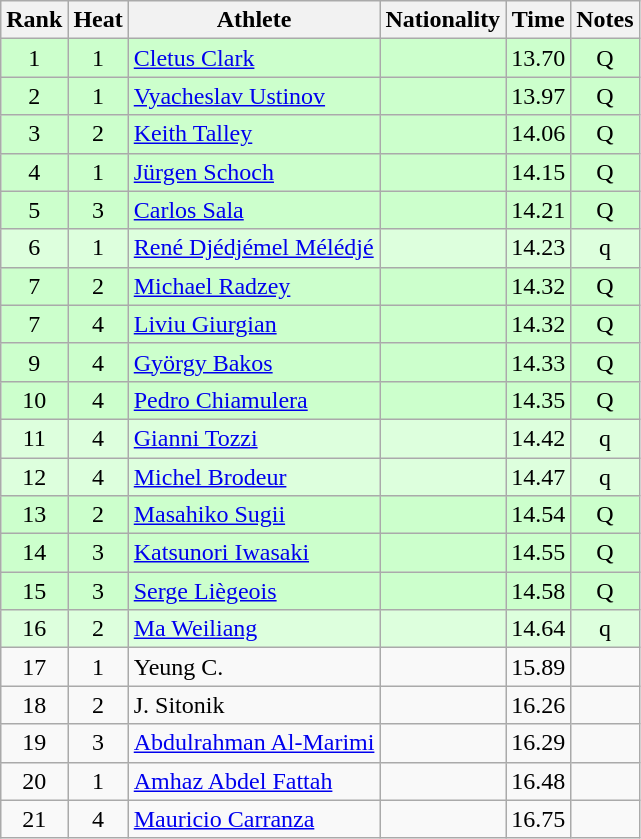<table class="wikitable sortable" style="text-align:center">
<tr>
<th>Rank</th>
<th>Heat</th>
<th>Athlete</th>
<th>Nationality</th>
<th>Time</th>
<th>Notes</th>
</tr>
<tr bgcolor=ccffcc>
<td>1</td>
<td>1</td>
<td align=left><a href='#'>Cletus Clark</a></td>
<td align=left></td>
<td>13.70</td>
<td>Q</td>
</tr>
<tr bgcolor=ccffcc>
<td>2</td>
<td>1</td>
<td align=left><a href='#'>Vyacheslav Ustinov</a></td>
<td align=left></td>
<td>13.97</td>
<td>Q</td>
</tr>
<tr bgcolor=ccffcc>
<td>3</td>
<td>2</td>
<td align=left><a href='#'>Keith Talley</a></td>
<td align=left></td>
<td>14.06</td>
<td>Q</td>
</tr>
<tr bgcolor=ccffcc>
<td>4</td>
<td>1</td>
<td align=left><a href='#'>Jürgen Schoch</a></td>
<td align=left></td>
<td>14.15</td>
<td>Q</td>
</tr>
<tr bgcolor=ccffcc>
<td>5</td>
<td>3</td>
<td align=left><a href='#'>Carlos Sala</a></td>
<td align=left></td>
<td>14.21</td>
<td>Q</td>
</tr>
<tr bgcolor=ddffdd>
<td>6</td>
<td>1</td>
<td align=left><a href='#'>René Djédjémel Mélédjé</a></td>
<td align=left></td>
<td>14.23</td>
<td>q</td>
</tr>
<tr bgcolor=ccffcc>
<td>7</td>
<td>2</td>
<td align=left><a href='#'>Michael Radzey</a></td>
<td align=left></td>
<td>14.32</td>
<td>Q</td>
</tr>
<tr bgcolor=ccffcc>
<td>7</td>
<td>4</td>
<td align=left><a href='#'>Liviu Giurgian</a></td>
<td align=left></td>
<td>14.32</td>
<td>Q</td>
</tr>
<tr bgcolor=ccffcc>
<td>9</td>
<td>4</td>
<td align=left><a href='#'>György Bakos</a></td>
<td align=left></td>
<td>14.33</td>
<td>Q</td>
</tr>
<tr bgcolor=ccffcc>
<td>10</td>
<td>4</td>
<td align=left><a href='#'>Pedro Chiamulera</a></td>
<td align=left></td>
<td>14.35</td>
<td>Q</td>
</tr>
<tr bgcolor=ddffdd>
<td>11</td>
<td>4</td>
<td align=left><a href='#'>Gianni Tozzi</a></td>
<td align=left></td>
<td>14.42</td>
<td>q</td>
</tr>
<tr bgcolor=ddffdd>
<td>12</td>
<td>4</td>
<td align=left><a href='#'>Michel Brodeur</a></td>
<td align=left></td>
<td>14.47</td>
<td>q</td>
</tr>
<tr bgcolor=ccffcc>
<td>13</td>
<td>2</td>
<td align=left><a href='#'>Masahiko Sugii</a></td>
<td align=left></td>
<td>14.54</td>
<td>Q</td>
</tr>
<tr bgcolor=ccffcc>
<td>14</td>
<td>3</td>
<td align=left><a href='#'>Katsunori Iwasaki</a></td>
<td align=left></td>
<td>14.55</td>
<td>Q</td>
</tr>
<tr bgcolor=ccffcc>
<td>15</td>
<td>3</td>
<td align=left><a href='#'>Serge Liègeois</a></td>
<td align=left></td>
<td>14.58</td>
<td>Q</td>
</tr>
<tr bgcolor=ddffdd>
<td>16</td>
<td>2</td>
<td align=left><a href='#'>Ma Weiliang</a></td>
<td align=left></td>
<td>14.64</td>
<td>q</td>
</tr>
<tr>
<td>17</td>
<td>1</td>
<td align=left>Yeung C.</td>
<td align=left></td>
<td>15.89</td>
<td></td>
</tr>
<tr>
<td>18</td>
<td>2</td>
<td align=left>J. Sitonik</td>
<td align=left></td>
<td>16.26</td>
<td></td>
</tr>
<tr>
<td>19</td>
<td>3</td>
<td align=left><a href='#'>Abdulrahman Al-Marimi</a></td>
<td align=left></td>
<td>16.29</td>
<td></td>
</tr>
<tr>
<td>20</td>
<td>1</td>
<td align=left><a href='#'>Amhaz Abdel Fattah</a></td>
<td align=left></td>
<td>16.48</td>
<td></td>
</tr>
<tr>
<td>21</td>
<td>4</td>
<td align=left><a href='#'>Mauricio Carranza</a></td>
<td align=left></td>
<td>16.75</td>
<td></td>
</tr>
</table>
